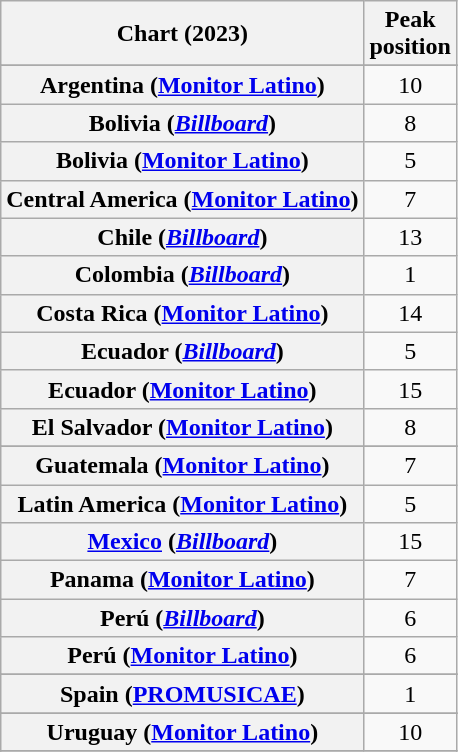<table class="wikitable sortable plainrowheaders" style="text-align:center">
<tr>
<th scope="col">Chart (2023)</th>
<th scope="col">Peak<br> position</th>
</tr>
<tr>
</tr>
<tr>
<th scope="row">Argentina (<a href='#'>Monitor Latino</a>)</th>
<td>10</td>
</tr>
<tr>
<th scope="row">Bolivia (<em><a href='#'>Billboard</a></em>)</th>
<td>8</td>
</tr>
<tr>
<th scope="row">Bolivia (<a href='#'>Monitor Latino</a>)</th>
<td>5</td>
</tr>
<tr>
<th scope="row">Central America (<a href='#'>Monitor Latino</a>)</th>
<td>7</td>
</tr>
<tr>
<th scope="row">Chile (<em><a href='#'>Billboard</a></em>)</th>
<td>13</td>
</tr>
<tr>
<th scope="row">Colombia (<em><a href='#'>Billboard</a></em>)</th>
<td>1</td>
</tr>
<tr>
<th scope="row">Costa Rica (<a href='#'>Monitor Latino</a>)</th>
<td>14</td>
</tr>
<tr>
<th scope="row">Ecuador (<em><a href='#'>Billboard</a></em>)</th>
<td>5</td>
</tr>
<tr>
<th scope="row">Ecuador (<a href='#'>Monitor Latino</a>)</th>
<td>15</td>
</tr>
<tr>
<th scope="row">El Salvador (<a href='#'>Monitor Latino</a>)</th>
<td>8</td>
</tr>
<tr>
</tr>
<tr>
<th scope="row">Guatemala (<a href='#'>Monitor Latino</a>)</th>
<td>7</td>
</tr>
<tr>
<th scope="row">Latin America (<a href='#'>Monitor Latino</a>)</th>
<td>5</td>
</tr>
<tr>
<th scope="row"><a href='#'>Mexico</a> (<em><a href='#'>Billboard</a></em>)</th>
<td>15</td>
</tr>
<tr>
<th scope="row">Panama (<a href='#'>Monitor Latino</a>)</th>
<td>7</td>
</tr>
<tr>
<th scope="row">Perú (<em><a href='#'>Billboard</a></em>)</th>
<td>6</td>
</tr>
<tr>
<th scope="row">Perú (<a href='#'>Monitor Latino</a>)</th>
<td>6</td>
</tr>
<tr>
</tr>
<tr>
<th scope="row">Spain (<a href='#'>PROMUSICAE</a>)</th>
<td>1</td>
</tr>
<tr>
</tr>
<tr>
<th scope="row">Uruguay (<a href='#'>Monitor Latino</a>)</th>
<td>10</td>
</tr>
<tr>
</tr>
<tr>
</tr>
<tr>
</tr>
<tr>
</tr>
</table>
